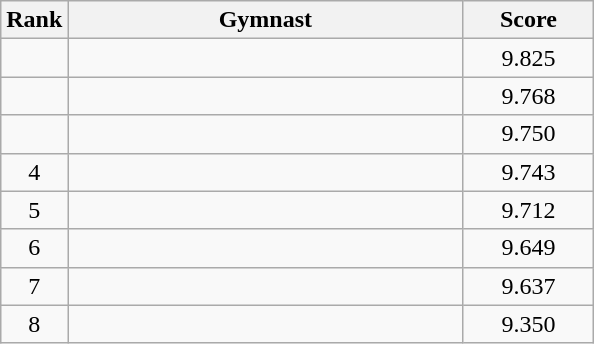<table class="wikitable" style="text-align:center">
<tr>
<th>Rank</th>
<th style="width:16em">Gymnast</th>
<th style="width:5em">Score</th>
</tr>
<tr>
<td></td>
<td align=left></td>
<td>9.825</td>
</tr>
<tr>
<td></td>
<td align=left></td>
<td>9.768</td>
</tr>
<tr>
<td></td>
<td align=left></td>
<td>9.750</td>
</tr>
<tr>
<td>4</td>
<td align=left></td>
<td>9.743</td>
</tr>
<tr>
<td>5</td>
<td align=left></td>
<td>9.712</td>
</tr>
<tr>
<td>6</td>
<td align=left></td>
<td>9.649</td>
</tr>
<tr>
<td>7</td>
<td align=left></td>
<td>9.637</td>
</tr>
<tr>
<td>8</td>
<td align=left></td>
<td>9.350</td>
</tr>
</table>
